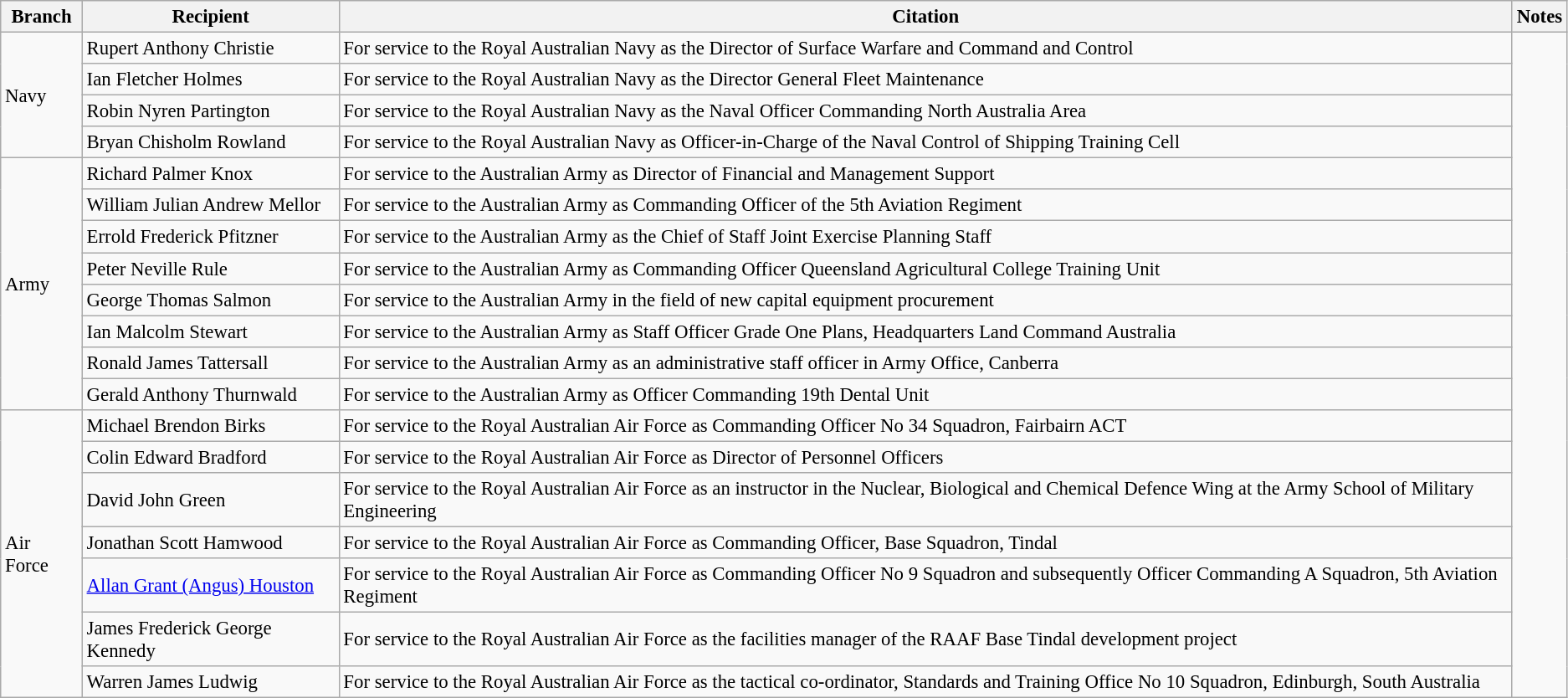<table class="wikitable" style="font-size:95%;">
<tr>
<th>Branch</th>
<th>Recipient</th>
<th>Citation</th>
<th>Notes</th>
</tr>
<tr>
<td rowspan=4>Navy</td>
<td> Rupert Anthony Christie </td>
<td>For service to the Royal Australian Navy as the Director of Surface Warfare and Command and Control</td>
<td rowspan=19></td>
</tr>
<tr>
<td> Ian Fletcher Holmes </td>
<td>For service to the Royal Australian Navy as the Director General Fleet Maintenance</td>
</tr>
<tr>
<td> Robin Nyren Partington </td>
<td>For service to the Royal Australian Navy as the Naval Officer Commanding North Australia Area</td>
</tr>
<tr>
<td> Bryan Chisholm Rowland </td>
<td>For service to the Royal Australian Navy as Officer-in-Charge of the Naval Control of Shipping Training Cell</td>
</tr>
<tr>
<td rowspan=8>Army</td>
<td> Richard Palmer Knox</td>
<td>For service to the Australian Army as Director of Financial and Management Support</td>
</tr>
<tr>
<td> William Julian Andrew Mellor</td>
<td>For service to the Australian Army as Commanding Officer of the 5th Aviation Regiment</td>
</tr>
<tr>
<td> Errold Frederick Pfitzner</td>
<td>For service to the Australian Army as the Chief of Staff Joint Exercise Planning Staff</td>
</tr>
<tr>
<td> Peter Neville Rule </td>
<td>For service to the Australian Army as Commanding Officer Queensland Agricultural College Training Unit</td>
</tr>
<tr>
<td> George Thomas Salmon</td>
<td>For service to the Australian Army in the field of new capital equipment procurement</td>
</tr>
<tr>
<td> Ian Malcolm Stewart</td>
<td>For service to the Australian Army as Staff Officer Grade One Plans, Headquarters Land Command Australia</td>
</tr>
<tr>
<td> Ronald James Tattersall</td>
<td>For service to the Australian Army as an administrative staff officer in Army Office, Canberra</td>
</tr>
<tr>
<td> Gerald Anthony Thurnwald</td>
<td>For service to the Australian Army as Officer Commanding 19th Dental Unit</td>
</tr>
<tr>
<td rowspan=7>Air Force</td>
<td> Michael Brendon Birks</td>
<td>For service to the Royal Australian Air Force as Commanding Officer No 34 Squadron, Fairbairn ACT</td>
</tr>
<tr>
<td> Colin Edward Bradford</td>
<td>For service to the Royal Australian Air Force as Director of Personnel Officers</td>
</tr>
<tr>
<td> David John Green</td>
<td>For service to the Royal Australian Air Force as an instructor in the Nuclear, Biological and Chemical Defence Wing at the Army School of Military Engineering</td>
</tr>
<tr>
<td> Jonathan Scott Hamwood</td>
<td>For service to the Royal Australian Air Force as Commanding Officer, Base Squadron, Tindal</td>
</tr>
<tr>
<td> <a href='#'>Allan Grant (Angus) Houston</a></td>
<td>For service to the Royal Australian Air Force as Commanding Officer No 9 Squadron and subsequently Officer Commanding A Squadron, 5th Aviation Regiment</td>
</tr>
<tr>
<td> James Frederick George Kennedy</td>
<td>For service to the Royal Australian Air Force as the facilities manager of the RAAF Base Tindal development project</td>
</tr>
<tr>
<td> Warren James Ludwig</td>
<td>For service to the Royal Australian Air Force as the tactical co-ordinator, Standards and Training Office No 10 Squadron, Edinburgh, South Australia</td>
</tr>
</table>
